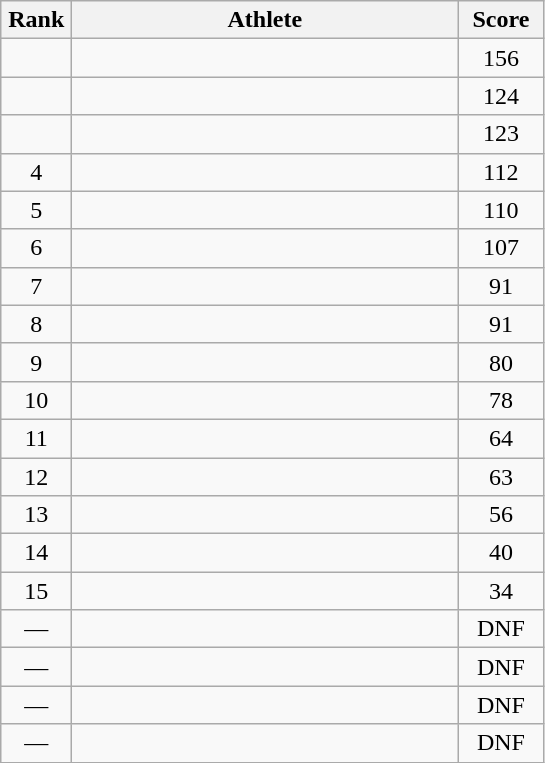<table class=wikitable style="text-align:center">
<tr>
<th width=40>Rank</th>
<th width=250>Athlete</th>
<th width=50>Score</th>
</tr>
<tr>
<td></td>
<td align="left"></td>
<td>156</td>
</tr>
<tr>
<td></td>
<td align="left"></td>
<td>124</td>
</tr>
<tr>
<td></td>
<td align="left"></td>
<td>123</td>
</tr>
<tr>
<td>4</td>
<td align="left"></td>
<td>112</td>
</tr>
<tr>
<td>5</td>
<td align="left"></td>
<td>110</td>
</tr>
<tr>
<td>6</td>
<td align="left"></td>
<td>107</td>
</tr>
<tr>
<td>7</td>
<td align="left"></td>
<td>91</td>
</tr>
<tr>
<td>8</td>
<td align="left"></td>
<td>91</td>
</tr>
<tr>
<td>9</td>
<td align="left"></td>
<td>80</td>
</tr>
<tr>
<td>10</td>
<td align="left"></td>
<td>78</td>
</tr>
<tr>
<td>11</td>
<td align="left"></td>
<td>64</td>
</tr>
<tr>
<td>12</td>
<td align="left"></td>
<td>63</td>
</tr>
<tr>
<td>13</td>
<td align="left"></td>
<td>56</td>
</tr>
<tr>
<td>14</td>
<td align="left"></td>
<td>40</td>
</tr>
<tr>
<td>15</td>
<td align="left"></td>
<td>34</td>
</tr>
<tr>
<td>—</td>
<td align="left"></td>
<td>DNF</td>
</tr>
<tr>
<td>—</td>
<td align="left"></td>
<td>DNF</td>
</tr>
<tr>
<td>—</td>
<td align="left"></td>
<td>DNF</td>
</tr>
<tr>
<td>—</td>
<td align="left"></td>
<td>DNF</td>
</tr>
</table>
